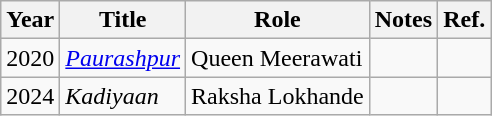<table class="wikitable">
<tr>
<th>Year</th>
<th>Title</th>
<th>Role</th>
<th>Notes</th>
<th>Ref.</th>
</tr>
<tr>
<td>2020</td>
<td><em><a href='#'>Paurashpur</a></em></td>
<td>Queen Meerawati</td>
<td></td>
<td style="text-align:center;"></td>
</tr>
<tr>
<td>2024</td>
<td><em>Kadiyaan</em></td>
<td>Raksha Lokhande</td>
<td></td>
<td style="text-align:center;"></td>
</tr>
</table>
